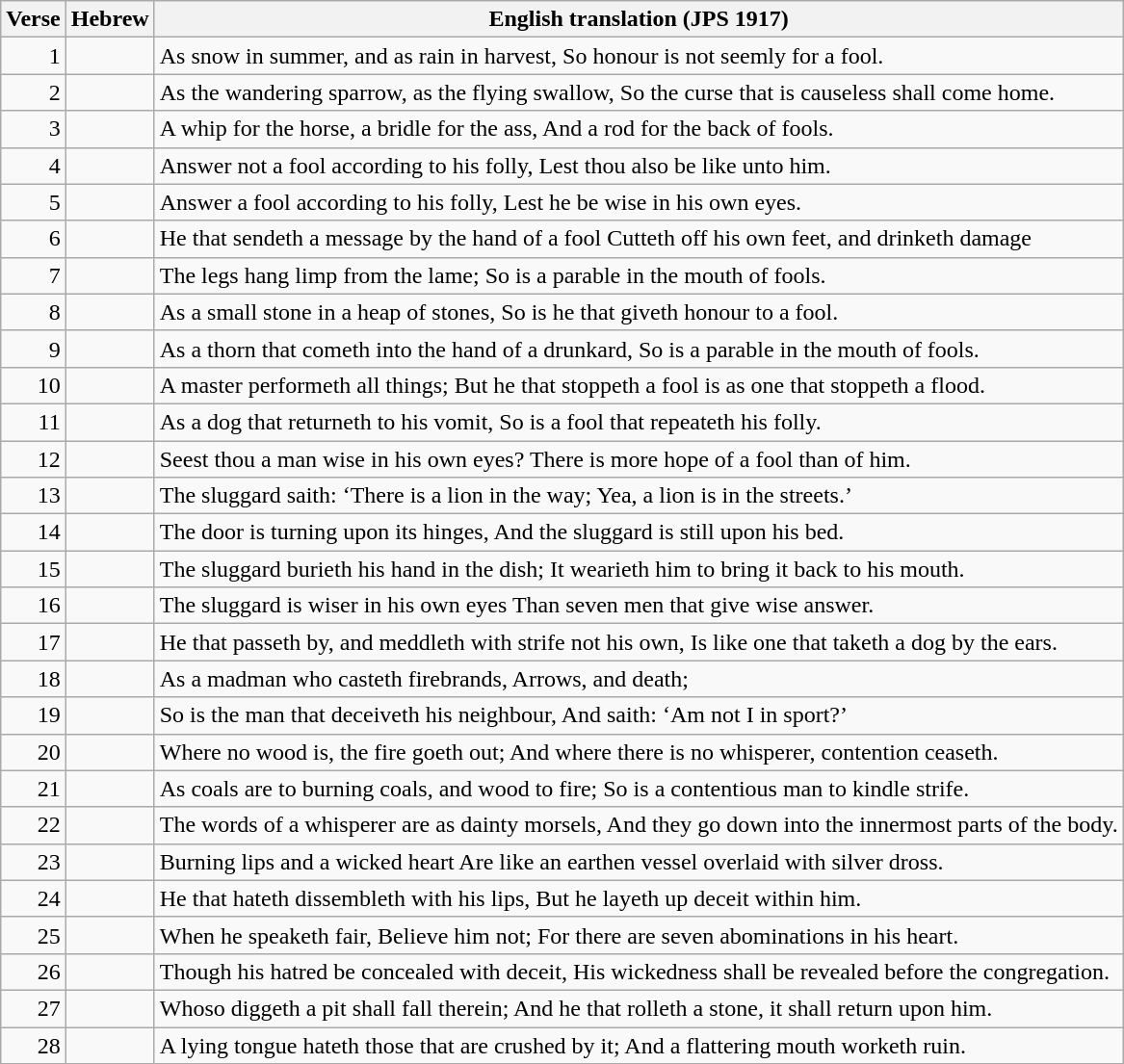<table class="wikitable">
<tr>
<th>Verse</th>
<th>Hebrew</th>
<th>English translation (JPS 1917)</th>
</tr>
<tr>
<td style="text-align:right">1</td>
<td style="text-align:right"></td>
<td>As snow in summer, and as rain in harvest, So honour is not seemly for a fool.</td>
</tr>
<tr>
<td style="text-align:right">2</td>
<td style="text-align:right"></td>
<td>As the wandering sparrow, as the flying swallow, So the curse that is causeless shall come home.</td>
</tr>
<tr>
<td style="text-align:right">3</td>
<td style="text-align:right"></td>
<td>A whip for the horse, a bridle for the ass, And a rod for the back of fools.</td>
</tr>
<tr>
<td style="text-align:right">4</td>
<td style="text-align:right"></td>
<td>Answer not a fool according to his folly, Lest thou also be like unto him.</td>
</tr>
<tr>
<td style="text-align:right">5</td>
<td style="text-align:right"></td>
<td>Answer a fool according to his folly, Lest he be wise in his own eyes.</td>
</tr>
<tr>
<td style="text-align:right">6</td>
<td style="text-align:right"></td>
<td>He that sendeth a message by the hand of a fool Cutteth off his own feet, and drinketh damage</td>
</tr>
<tr>
<td style="text-align:right">7</td>
<td style="text-align:right"></td>
<td>The legs hang limp from the lame; So is a parable in the mouth of fools.</td>
</tr>
<tr>
<td style="text-align:right">8</td>
<td style="text-align:right"></td>
<td>As a small stone in a heap of stones, So is he that giveth honour to a fool.</td>
</tr>
<tr>
<td style="text-align:right">9</td>
<td style="text-align:right"></td>
<td>As a thorn that cometh into the hand of a drunkard, So is a parable in the mouth of fools.</td>
</tr>
<tr>
<td style="text-align:right">10</td>
<td style="text-align:right"></td>
<td>A master performeth all things; But he that stoppeth a fool is as one that stoppeth a flood.</td>
</tr>
<tr>
<td style="text-align:right">11</td>
<td style="text-align:right"></td>
<td>As a dog that returneth to his vomit, So is a fool that repeateth his folly.</td>
</tr>
<tr>
<td style="text-align:right">12</td>
<td style="text-align:right"></td>
<td>Seest thou a man wise in his own eyes? There is more hope of a fool than of him.</td>
</tr>
<tr>
<td style="text-align:right">13</td>
<td style="text-align:right"></td>
<td>The sluggard saith: ‘There is a lion in the way; Yea, a lion is in the streets.’</td>
</tr>
<tr>
<td style="text-align:right">14</td>
<td style="text-align:right"></td>
<td>The door is turning upon its hinges, And the sluggard is still upon his bed.</td>
</tr>
<tr>
<td style="text-align:right">15</td>
<td style="text-align:right"></td>
<td>The sluggard burieth his hand in the dish; It wearieth him to bring it back to his mouth.</td>
</tr>
<tr>
<td style="text-align:right">16</td>
<td style="text-align:right"></td>
<td>The sluggard is wiser in his own eyes Than seven men that give wise answer.</td>
</tr>
<tr>
<td style="text-align:right">17</td>
<td style="text-align:right"></td>
<td>He that passeth by, and meddleth with strife not his own, Is like one that taketh a dog by the ears.</td>
</tr>
<tr>
<td style="text-align:right">18</td>
<td style="text-align:right"></td>
<td>As a madman who casteth firebrands, Arrows, and death;</td>
</tr>
<tr>
<td style="text-align:right">19</td>
<td style="text-align:right"></td>
<td>So is the man that deceiveth his neighbour, And saith: ‘Am not I in sport?’</td>
</tr>
<tr>
<td style="text-align:right">20</td>
<td style="text-align:right"></td>
<td>Where no wood is, the fire goeth out; And where there is no whisperer, contention ceaseth.</td>
</tr>
<tr>
<td style="text-align:right">21</td>
<td style="text-align:right"></td>
<td>As coals are to burning coals, and wood to fire; So is a contentious man to kindle strife.</td>
</tr>
<tr>
<td style="text-align:right">22</td>
<td style="text-align:right"></td>
<td>The words of a whisperer are as dainty morsels, And they go down into the innermost parts of the body.</td>
</tr>
<tr>
<td style="text-align:right">23</td>
<td style="text-align:right"></td>
<td>Burning lips and a wicked heart Are like an earthen vessel overlaid with silver dross.</td>
</tr>
<tr>
<td style="text-align:right">24</td>
<td style="text-align:right"></td>
<td>He that hateth dissembleth with his lips, But he layeth up deceit within him.</td>
</tr>
<tr>
<td style="text-align:right">25</td>
<td style="text-align:right"></td>
<td>When he speaketh fair, Believe him not; For there are seven abominations in his heart.</td>
</tr>
<tr>
<td style="text-align:right">26</td>
<td style="text-align:right"></td>
<td>Though his hatred be concealed with deceit, His wickedness shall be revealed before the congregation.</td>
</tr>
<tr>
<td style="text-align:right">27</td>
<td style="text-align:right"></td>
<td>Whoso diggeth a pit shall fall therein; And he that rolleth a stone, it shall return upon him.</td>
</tr>
<tr>
<td style="text-align:right">28</td>
<td style="text-align:right"></td>
<td>A lying tongue hateth those that are crushed by it; And a flattering mouth worketh ruin.</td>
</tr>
</table>
